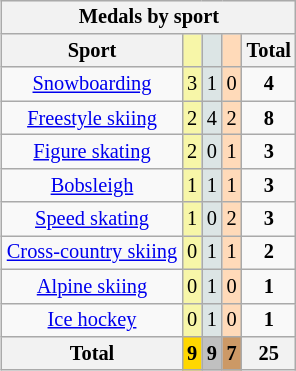<table class=wikitable style=font-size:85%;float:right;text-align:center>
<tr>
<th colspan=5>Medals by sport</th>
</tr>
<tr>
<th>Sport</th>
<td bgcolor=F7F6A8></td>
<td bgcolor=DCE5E5></td>
<td bgcolor=FFDAB9></td>
<th>Total</th>
</tr>
<tr>
<td><a href='#'>Snowboarding</a></td>
<td bgcolor=F7F6A8>3</td>
<td bgcolor=DCE5E5>1</td>
<td bgcolor=FFDAB9>0</td>
<td><strong>4</strong></td>
</tr>
<tr>
<td><a href='#'>Freestyle skiing</a></td>
<td bgcolor=F7F6A8>2</td>
<td bgcolor=DCE5E5>4</td>
<td bgcolor=FFDAB9>2</td>
<td><strong>8</strong></td>
</tr>
<tr>
<td><a href='#'>Figure skating</a></td>
<td bgcolor=F7F6A8>2</td>
<td bgcolor=DCE5E5>0</td>
<td bgcolor=FFDAB9>1</td>
<td><strong>3</strong></td>
</tr>
<tr>
<td><a href='#'>Bobsleigh</a></td>
<td bgcolor=F7F6A8>1</td>
<td bgcolor=DCE5E5>1</td>
<td bgcolor=FFDAB9>1</td>
<td><strong>3</strong></td>
</tr>
<tr>
<td><a href='#'>Speed skating</a></td>
<td bgcolor=F7F6A8>1</td>
<td bgcolor=DCE5E5>0</td>
<td bgcolor=FFDAB9>2</td>
<td><strong>3</strong></td>
</tr>
<tr>
<td><a href='#'>Cross-country skiing</a></td>
<td bgcolor=F7F6A8>0</td>
<td bgcolor=DCE5E5>1</td>
<td bgcolor=FFDAB9>1</td>
<td><strong>2</strong></td>
</tr>
<tr>
<td><a href='#'>Alpine skiing</a></td>
<td bgcolor=F7F6A8>0</td>
<td bgcolor=DCE5E5>1</td>
<td bgcolor=FFDAB9>0</td>
<td><strong>1</strong></td>
</tr>
<tr>
<td><a href='#'>Ice hockey</a></td>
<td bgcolor=F7F6A8>0</td>
<td bgcolor=DCE5E5>1</td>
<td bgcolor=FFDAB9>0</td>
<td><strong>1</strong></td>
</tr>
<tr>
<th>Total</th>
<th style=background:gold>9</th>
<th style=background:silver>9</th>
<th style=background:#c96>7</th>
<th>25</th>
</tr>
</table>
